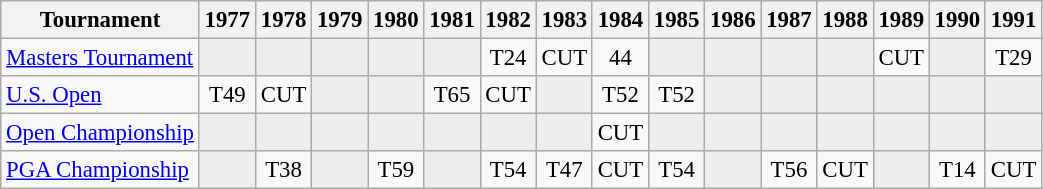<table class="wikitable" style="font-size:95%;text-align:center;">
<tr>
<th>Tournament</th>
<th>1977</th>
<th>1978</th>
<th>1979</th>
<th>1980</th>
<th>1981</th>
<th>1982</th>
<th>1983</th>
<th>1984</th>
<th>1985</th>
<th>1986</th>
<th>1987</th>
<th>1988</th>
<th>1989</th>
<th>1990</th>
<th>1991</th>
</tr>
<tr>
<td align=left><a href='#'>Masters Tournament</a></td>
<td style="background:#eeeeee;"></td>
<td style="background:#eeeeee;"></td>
<td style="background:#eeeeee;"></td>
<td style="background:#eeeeee;"></td>
<td style="background:#eeeeee;"></td>
<td>T24</td>
<td>CUT</td>
<td>44</td>
<td style="background:#eeeeee;"></td>
<td style="background:#eeeeee;"></td>
<td style="background:#eeeeee;"></td>
<td style="background:#eeeeee;"></td>
<td>CUT</td>
<td style="background:#eeeeee;"></td>
<td>T29</td>
</tr>
<tr>
<td align=left><a href='#'>U.S. Open</a></td>
<td>T49</td>
<td>CUT</td>
<td style="background:#eeeeee;"></td>
<td style="background:#eeeeee;"></td>
<td>T65</td>
<td>CUT</td>
<td style="background:#eeeeee;"></td>
<td>T52</td>
<td>T52</td>
<td style="background:#eeeeee;"></td>
<td style="background:#eeeeee;"></td>
<td style="background:#eeeeee;"></td>
<td style="background:#eeeeee;"></td>
<td style="background:#eeeeee;"></td>
<td style="background:#eeeeee;"></td>
</tr>
<tr>
<td align=left><a href='#'>Open Championship</a></td>
<td style="background:#eeeeee;"></td>
<td style="background:#eeeeee;"></td>
<td style="background:#eeeeee;"></td>
<td style="background:#eeeeee;"></td>
<td style="background:#eeeeee;"></td>
<td style="background:#eeeeee;"></td>
<td style="background:#eeeeee;"></td>
<td>CUT</td>
<td style="background:#eeeeee;"></td>
<td style="background:#eeeeee;"></td>
<td style="background:#eeeeee;"></td>
<td style="background:#eeeeee;"></td>
<td style="background:#eeeeee;"></td>
<td style="background:#eeeeee;"></td>
<td style="background:#eeeeee;"></td>
</tr>
<tr>
<td align=left><a href='#'>PGA Championship</a></td>
<td style="background:#eeeeee;"></td>
<td>T38</td>
<td style="background:#eeeeee;"></td>
<td>T59</td>
<td style="background:#eeeeee;"></td>
<td>T54</td>
<td>T47</td>
<td>CUT</td>
<td>T54</td>
<td style="background:#eeeeee;"></td>
<td>T56</td>
<td>CUT</td>
<td style="background:#eeeeee;"></td>
<td>T14</td>
<td>CUT</td>
</tr>
</table>
